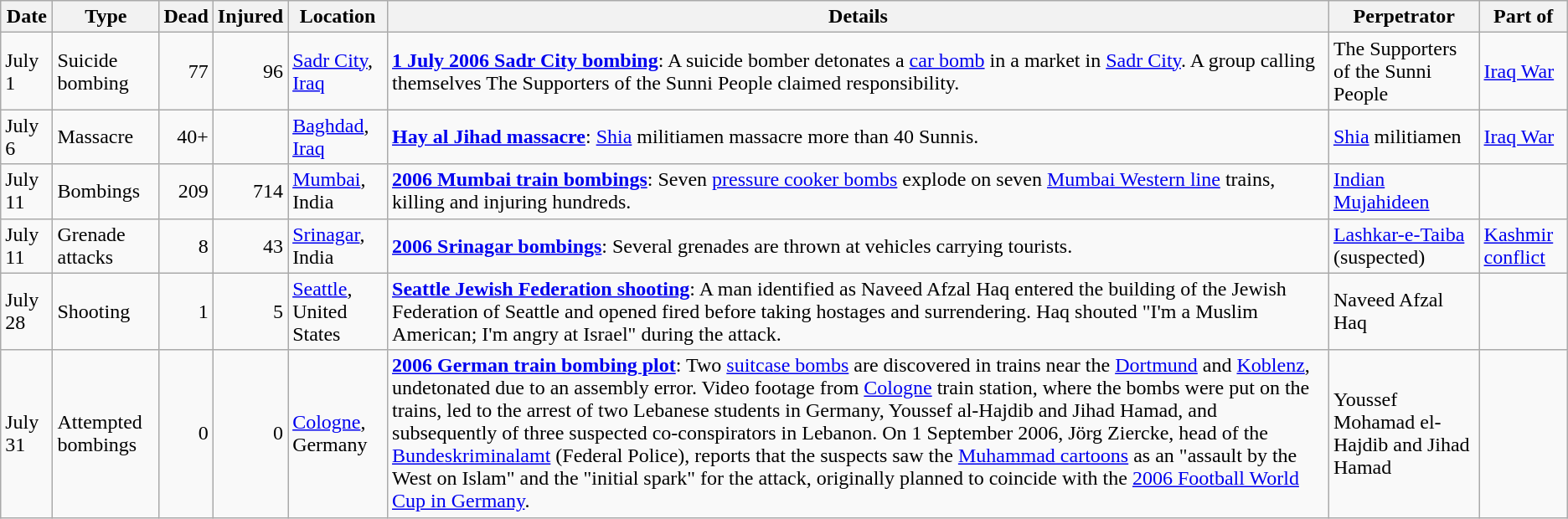<table class="wikitable" id="terrorIncidents2006Jul">
<tr>
<th>Date</th>
<th>Type</th>
<th data-sort-type="number">Dead</th>
<th data-sort-type="number">Injured</th>
<th>Location</th>
<th class="unsortable">Details</th>
<th>Perpetrator</th>
<th>Part of<br></th>
</tr>
<tr>
<td>July 1</td>
<td>Suicide bombing</td>
<td align="right">77</td>
<td align="right">96</td>
<td><a href='#'>Sadr City</a>, <a href='#'>Iraq</a></td>
<td><strong><a href='#'>1 July 2006 Sadr City bombing</a></strong>: A suicide bomber detonates a <a href='#'>car bomb</a> in a market in <a href='#'>Sadr City</a>. A group calling themselves The Supporters of the Sunni People claimed responsibility.</td>
<td>The Supporters of the Sunni People</td>
<td><a href='#'>Iraq War</a></td>
</tr>
<tr>
<td>July 6</td>
<td>Massacre</td>
<td align="right">40+</td>
<td align="right"></td>
<td><a href='#'>Baghdad</a>, <a href='#'>Iraq</a></td>
<td><strong><a href='#'>Hay al Jihad massacre</a></strong>: <a href='#'>Shia</a> militiamen massacre more than 40 Sunnis.</td>
<td><a href='#'>Shia</a> militiamen</td>
<td><a href='#'>Iraq War</a></td>
</tr>
<tr>
<td>July 11</td>
<td>Bombings</td>
<td align="right">209</td>
<td align="right">714</td>
<td><a href='#'>Mumbai</a>, India</td>
<td><strong><a href='#'>2006 Mumbai train bombings</a></strong>: Seven <a href='#'>pressure cooker bombs</a> explode on seven <a href='#'>Mumbai Western line</a> trains, killing and injuring hundreds.</td>
<td><a href='#'>Indian Mujahideen</a></td>
<td></td>
</tr>
<tr>
<td>July 11</td>
<td>Grenade attacks</td>
<td align="right">8</td>
<td align="right">43</td>
<td><a href='#'>Srinagar</a>, India</td>
<td><strong><a href='#'>2006 Srinagar bombings</a></strong>: Several grenades are thrown at vehicles carrying tourists.</td>
<td><a href='#'>Lashkar-e-Taiba</a> (suspected)</td>
<td><a href='#'>Kashmir conflict</a></td>
</tr>
<tr>
<td>July 28</td>
<td>Shooting</td>
<td align="right">1</td>
<td align="right">5</td>
<td><a href='#'>Seattle</a>, United States</td>
<td><strong><a href='#'>Seattle Jewish Federation shooting</a></strong>: A man identified as Naveed Afzal Haq entered the building of the Jewish Federation of Seattle and opened fired before taking hostages and surrendering. Haq shouted "I'm a Muslim American; I'm angry at Israel" during the attack.</td>
<td>Naveed Afzal Haq</td>
<td></td>
</tr>
<tr>
<td>July 31</td>
<td>Attempted bombings</td>
<td align="right">0</td>
<td align="right">0</td>
<td><a href='#'>Cologne</a>, Germany</td>
<td><strong><a href='#'>2006 German train bombing plot</a></strong>: Two <a href='#'>suitcase bombs</a> are discovered in trains near the <a href='#'>Dortmund</a> and <a href='#'>Koblenz</a>, undetonated due to an assembly error. Video footage from <a href='#'>Cologne</a> train station, where the bombs were put on the trains, led to the arrest of two Lebanese students in Germany, Youssef al-Hajdib and Jihad Hamad, and subsequently of three suspected co-conspirators in Lebanon. On 1 September 2006, Jörg Ziercke, head of the <a href='#'>Bundeskriminalamt</a> (Federal Police), reports that the suspects saw the <a href='#'>Muhammad cartoons</a> as an "assault by the West on Islam" and the "initial spark" for the attack, originally planned to coincide with the <a href='#'>2006 Football World Cup in Germany</a>.</td>
<td>Youssef Mohamad el-Hajdib and Jihad Hamad</td>
<td></td>
</tr>
</table>
